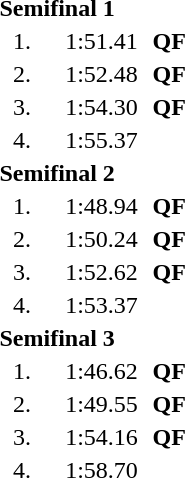<table style="text-align:center">
<tr>
<td colspan=4 align=left><strong>Semifinal 1</strong></td>
</tr>
<tr>
<td width=30>1.</td>
<td align=left></td>
<td width=60>1:51.41</td>
<td><strong>QF</strong></td>
</tr>
<tr>
<td>2.</td>
<td align=left></td>
<td>1:52.48</td>
<td><strong>QF</strong></td>
</tr>
<tr>
<td>3.</td>
<td align=left></td>
<td>1:54.30</td>
<td><strong>QF</strong></td>
</tr>
<tr>
<td>4.</td>
<td align=left></td>
<td>1:55.37</td>
<td></td>
</tr>
<tr>
<td colspan=4 align=left><strong>Semifinal 2</strong></td>
</tr>
<tr>
<td width=30>1.</td>
<td align=left></td>
<td width=60>1:48.94</td>
<td><strong>QF</strong></td>
</tr>
<tr>
<td>2.</td>
<td align=left></td>
<td>1:50.24</td>
<td><strong>QF</strong></td>
</tr>
<tr>
<td>3.</td>
<td align=left></td>
<td>1:52.62</td>
<td><strong>QF</strong></td>
</tr>
<tr>
<td>4.</td>
<td align=left></td>
<td>1:53.37</td>
<td></td>
</tr>
<tr>
<td colspan=4 align=left><strong>Semifinal 3</strong></td>
</tr>
<tr>
<td width=30>1.</td>
<td align=left></td>
<td width=60>1:46.62</td>
<td><strong>QF</strong></td>
</tr>
<tr>
<td>2.</td>
<td align=left></td>
<td>1:49.55</td>
<td><strong>QF</strong></td>
</tr>
<tr>
<td>3.</td>
<td align=left></td>
<td>1:54.16</td>
<td><strong>QF</strong></td>
</tr>
<tr>
<td>4.</td>
<td align=left></td>
<td>1:58.70</td>
<td></td>
</tr>
</table>
